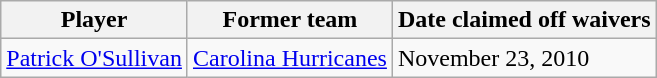<table class="wikitable">
<tr>
<th>Player</th>
<th>Former team</th>
<th>Date claimed off waivers</th>
</tr>
<tr>
<td><a href='#'>Patrick O'Sullivan</a></td>
<td><a href='#'>Carolina Hurricanes</a></td>
<td>November 23, 2010</td>
</tr>
</table>
